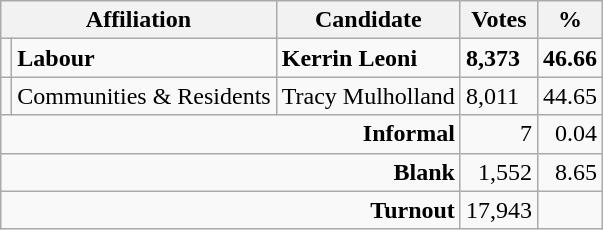<table class="wikitable col4right col5right">
<tr>
<th colspan="2">Affiliation</th>
<th>Candidate</th>
<th>Votes</th>
<th>%</th>
</tr>
<tr>
<td></td>
<td><strong>Labour</strong></td>
<td><strong>Kerrin Leoni</strong></td>
<td><strong>8,373</strong></td>
<td><strong>46.66</strong></td>
</tr>
<tr>
<td></td>
<td>Communities & Residents</td>
<td>Tracy Mulholland</td>
<td>8,011</td>
<td>44.65</td>
</tr>
<tr>
<td colspan="3" style="text-align:right"><strong>Informal</strong></td>
<td style="text-align:right">7</td>
<td style="text-align:right">0.04</td>
</tr>
<tr>
<td colspan="3" style="text-align:right"><strong>Blank</strong></td>
<td style="text-align:right">1,552</td>
<td style="text-align:right">8.65</td>
</tr>
<tr>
<td colspan="3" style="text-align:right"><strong>Turnout</strong></td>
<td style="text-align:right">17,943</td>
<td></td>
</tr>
</table>
